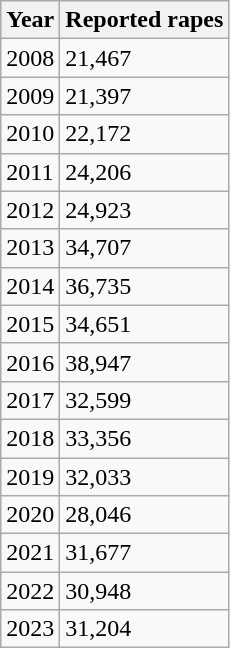<table class="wikitable">
<tr>
<th>Year</th>
<th>Reported rapes</th>
</tr>
<tr>
<td>2008</td>
<td>21,467</td>
</tr>
<tr>
<td>2009</td>
<td>21,397</td>
</tr>
<tr>
<td>2010</td>
<td>22,172</td>
</tr>
<tr>
<td>2011</td>
<td>24,206</td>
</tr>
<tr>
<td>2012</td>
<td>24,923</td>
</tr>
<tr>
<td>2013</td>
<td>34,707</td>
</tr>
<tr>
<td>2014</td>
<td>36,735</td>
</tr>
<tr>
<td>2015</td>
<td>34,651</td>
</tr>
<tr>
<td>2016</td>
<td>38,947</td>
</tr>
<tr>
<td>2017</td>
<td>32,599</td>
</tr>
<tr>
<td>2018</td>
<td>33,356</td>
</tr>
<tr>
<td>2019</td>
<td>32,033</td>
</tr>
<tr>
<td>2020</td>
<td>28,046</td>
</tr>
<tr>
<td>2021</td>
<td>31,677</td>
</tr>
<tr>
<td>2022</td>
<td>30,948</td>
</tr>
<tr>
<td>2023</td>
<td>31,204</td>
</tr>
</table>
